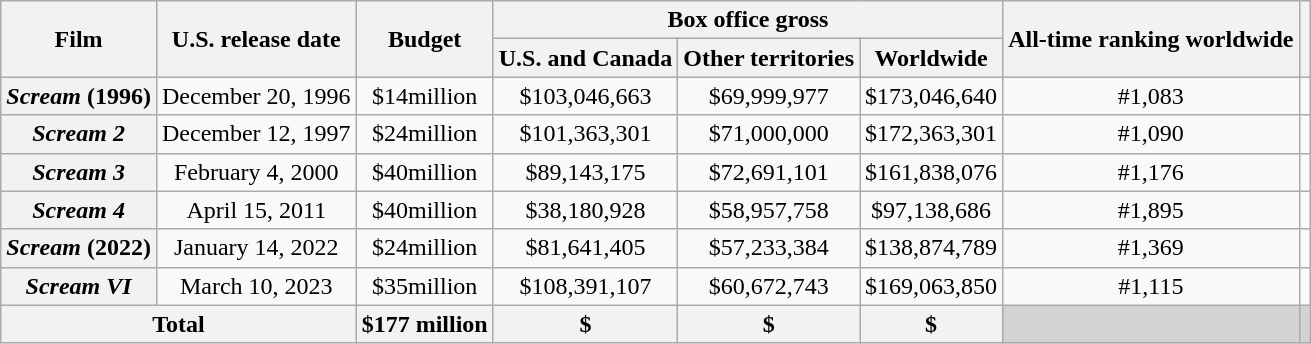<table class="wikitable plainrowheaders unsortable" style="text-align: center;">
<tr>
<th scope="col" rowspan="2">Film</th>
<th scope="col" rowspan="2">U.S. release date</th>
<th scope="col" rowspan="2">Budget</th>
<th scope="col" colspan="3">Box office gross</th>
<th scope="col" rowspan="2">All-time ranking worldwide</th>
<th scope="col" rowspan="2" class="unsortable"></th>
</tr>
<tr>
<th scope="col">U.S. and Canada</th>
<th scope="col">Other territories</th>
<th scope="col">Worldwide</th>
</tr>
<tr>
<th scope="row"><em>Scream</em> (1996)</th>
<td>December 20, 1996</td>
<td>$14million</td>
<td>$103,046,663</td>
<td>$69,999,977</td>
<td>$173,046,640</td>
<td style="text-align:center;">#1,083</td>
<td style="text-align:center;"></td>
</tr>
<tr>
<th scope="row"><em>Scream 2</em></th>
<td>December 12, 1997</td>
<td>$24million</td>
<td>$101,363,301</td>
<td>$71,000,000</td>
<td>$172,363,301</td>
<td style="text-align:center;">#1,090</td>
<td style="text-align:center;"></td>
</tr>
<tr>
<th scope="row"><em>Scream 3</em></th>
<td>February 4, 2000</td>
<td>$40million</td>
<td>$89,143,175</td>
<td>$72,691,101</td>
<td>$161,838,076</td>
<td style="text-align:center;">#1,176</td>
<td style="text-align:center;"></td>
</tr>
<tr>
<th scope="row"><em>Scream 4</em></th>
<td>April 15, 2011</td>
<td>$40million</td>
<td>$38,180,928</td>
<td>$58,957,758</td>
<td>$97,138,686</td>
<td style="text-align:center;">#1,895</td>
<td style="text-align:center;"></td>
</tr>
<tr>
<th scope="row"><em>Scream</em> (2022)</th>
<td>January 14, 2022</td>
<td>$24million</td>
<td>$81,641,405</td>
<td>$57,233,384</td>
<td>$138,874,789</td>
<td style="text-align:center;">#1,369</td>
<td style="text-align:center;"></td>
</tr>
<tr>
<th scope="row"><em>Scream VI</em></th>
<td>March 10, 2023</td>
<td>$35million</td>
<td>$108,391,107</td>
<td>$60,672,743</td>
<td>$169,063,850</td>
<td style="text-align:center;">#1,115</td>
<td style="text-align:center;"></td>
</tr>
<tr>
<th colspan="2" style="text-align:center;"><strong>Total</strong></th>
<th><strong>$177 million</strong></th>
<th>$</th>
<th>$</th>
<th>$</th>
<td style="background:lightgrey;"></td>
<td style="background:lightgrey;"></td>
</tr>
</table>
